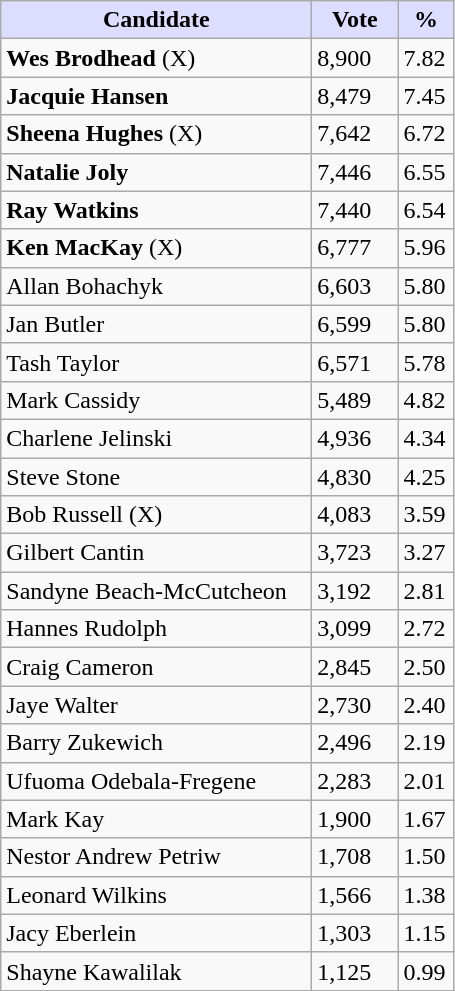<table class="wikitable">
<tr>
<th style="background:#ddf; width:200px;">Candidate</th>
<th style="background:#ddf; width:50px;">Vote</th>
<th style="background:#ddf; width:30px;">%</th>
</tr>
<tr>
<td><strong>Wes Brodhead</strong> (X)</td>
<td>8,900</td>
<td>7.82</td>
</tr>
<tr>
<td><strong>Jacquie Hansen</strong></td>
<td>8,479</td>
<td>7.45</td>
</tr>
<tr>
<td><strong>Sheena Hughes</strong> (X)</td>
<td>7,642</td>
<td>6.72</td>
</tr>
<tr>
<td><strong>Natalie Joly</strong></td>
<td>7,446</td>
<td>6.55</td>
</tr>
<tr>
<td><strong>Ray Watkins</strong></td>
<td>7,440</td>
<td>6.54</td>
</tr>
<tr>
<td><strong>Ken MacKay</strong> (X)</td>
<td>6,777</td>
<td>5.96</td>
</tr>
<tr>
<td>Allan Bohachyk</td>
<td>6,603</td>
<td>5.80</td>
</tr>
<tr>
<td>Jan Butler</td>
<td>6,599</td>
<td>5.80</td>
</tr>
<tr>
<td>Tash Taylor</td>
<td>6,571</td>
<td>5.78</td>
</tr>
<tr>
<td>Mark Cassidy</td>
<td>5,489</td>
<td>4.82</td>
</tr>
<tr>
<td>Charlene Jelinski</td>
<td>4,936</td>
<td>4.34</td>
</tr>
<tr>
<td>Steve Stone</td>
<td>4,830</td>
<td>4.25</td>
</tr>
<tr>
<td>Bob Russell (X)</td>
<td>4,083</td>
<td>3.59</td>
</tr>
<tr>
<td>Gilbert Cantin</td>
<td>3,723</td>
<td>3.27</td>
</tr>
<tr>
<td>Sandyne Beach-McCutcheon</td>
<td>3,192</td>
<td>2.81</td>
</tr>
<tr>
<td>Hannes Rudolph</td>
<td>3,099</td>
<td>2.72</td>
</tr>
<tr>
<td>Craig Cameron</td>
<td>2,845</td>
<td>2.50</td>
</tr>
<tr>
<td>Jaye Walter</td>
<td>2,730</td>
<td>2.40</td>
</tr>
<tr>
<td>Barry Zukewich</td>
<td>2,496</td>
<td>2.19</td>
</tr>
<tr>
<td>Ufuoma Odebala-Fregene</td>
<td>2,283</td>
<td>2.01</td>
</tr>
<tr>
<td>Mark Kay</td>
<td>1,900</td>
<td>1.67</td>
</tr>
<tr>
<td>Nestor Andrew Petriw</td>
<td>1,708</td>
<td>1.50</td>
</tr>
<tr>
<td>Leonard Wilkins</td>
<td>1,566</td>
<td>1.38</td>
</tr>
<tr>
<td>Jacy Eberlein</td>
<td>1,303</td>
<td>1.15</td>
</tr>
<tr>
<td>Shayne Kawalilak</td>
<td>1,125</td>
<td>0.99</td>
</tr>
</table>
